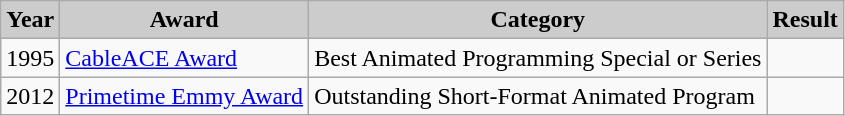<table class="wikitable" ;>
<tr style="text-align:center;">
<th style="background:#ccc;">Year</th>
<th style="background:#ccc;">Award</th>
<th style="background:#ccc;">Category</th>
<th style="background:#ccc;">Result</th>
</tr>
<tr>
<td>1995</td>
<td><a href='#'>CableACE Award</a></td>
<td>Best Animated Programming Special or Series</td>
<td></td>
</tr>
<tr>
<td>2012</td>
<td><a href='#'>Primetime Emmy Award</a></td>
<td>Outstanding Short-Format Animated Program</td>
<td></td>
</tr>
</table>
